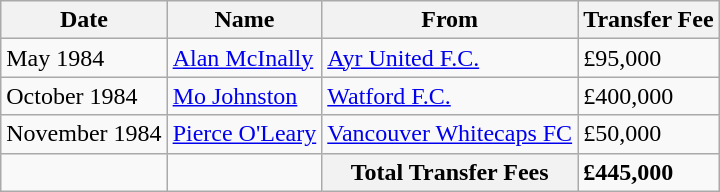<table class="wikitable sortable">
<tr>
<th>Date</th>
<th>Name</th>
<th>From</th>
<th>Transfer Fee</th>
</tr>
<tr>
<td>May 1984</td>
<td><a href='#'>Alan McInally</a></td>
<td><a href='#'>Ayr United F.C.</a></td>
<td>£95,000</td>
</tr>
<tr>
<td>October 1984</td>
<td><a href='#'>Mo Johnston</a></td>
<td><a href='#'>Watford F.C.</a></td>
<td>£400,000</td>
</tr>
<tr>
<td>November 1984</td>
<td><a href='#'>Pierce O'Leary</a></td>
<td><a href='#'>Vancouver Whitecaps FC</a></td>
<td>£50,000</td>
</tr>
<tr>
<td></td>
<td></td>
<th>Total Transfer Fees</th>
<td><strong>£445,000</strong></td>
</tr>
</table>
